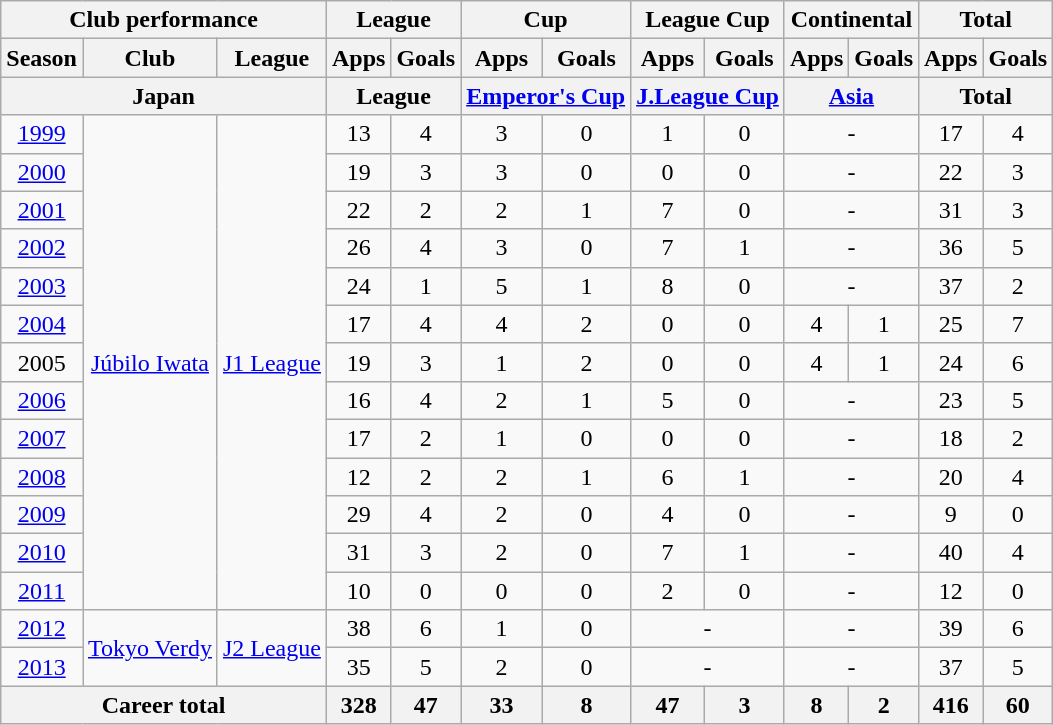<table class="wikitable" style="text-align:center">
<tr>
<th colspan=3>Club performance</th>
<th colspan=2>League</th>
<th colspan=2>Cup</th>
<th colspan=2>League Cup</th>
<th colspan=2>Continental</th>
<th colspan=2>Total</th>
</tr>
<tr>
<th>Season</th>
<th>Club</th>
<th>League</th>
<th>Apps</th>
<th>Goals</th>
<th>Apps</th>
<th>Goals</th>
<th>Apps</th>
<th>Goals</th>
<th>Apps</th>
<th>Goals</th>
<th>Apps</th>
<th>Goals</th>
</tr>
<tr>
<th colspan=3>Japan</th>
<th colspan=2>League</th>
<th colspan=2><a href='#'>Emperor's Cup</a></th>
<th colspan=2><a href='#'>J.League Cup</a></th>
<th colspan=2><a href='#'>Asia</a></th>
<th colspan=2>Total</th>
</tr>
<tr>
<td><a href='#'>1999</a></td>
<td rowspan="13"><a href='#'>Júbilo Iwata</a></td>
<td rowspan="13"><a href='#'>J1 League</a></td>
<td>13</td>
<td>4</td>
<td>3</td>
<td>0</td>
<td>1</td>
<td>0</td>
<td colspan="2">-</td>
<td>17</td>
<td>4</td>
</tr>
<tr>
<td><a href='#'>2000</a></td>
<td>19</td>
<td>3</td>
<td>3</td>
<td>0</td>
<td>0</td>
<td>0</td>
<td colspan="2">-</td>
<td>22</td>
<td>3</td>
</tr>
<tr>
<td><a href='#'>2001</a></td>
<td>22</td>
<td>2</td>
<td>2</td>
<td>1</td>
<td>7</td>
<td>0</td>
<td colspan="2">-</td>
<td>31</td>
<td>3</td>
</tr>
<tr>
<td><a href='#'>2002</a></td>
<td>26</td>
<td>4</td>
<td>3</td>
<td>0</td>
<td>7</td>
<td>1</td>
<td colspan="2">-</td>
<td>36</td>
<td>5</td>
</tr>
<tr>
<td><a href='#'>2003</a></td>
<td>24</td>
<td>1</td>
<td>5</td>
<td>1</td>
<td>8</td>
<td>0</td>
<td colspan="2">-</td>
<td>37</td>
<td>2</td>
</tr>
<tr>
<td><a href='#'>2004</a></td>
<td>17</td>
<td>4</td>
<td>4</td>
<td>2</td>
<td>0</td>
<td>0</td>
<td>4</td>
<td>1</td>
<td>25</td>
<td>7</td>
</tr>
<tr>
<td>2005</td>
<td>19</td>
<td>3</td>
<td>1</td>
<td>2</td>
<td>0</td>
<td>0</td>
<td>4</td>
<td>1</td>
<td>24</td>
<td>6</td>
</tr>
<tr>
<td><a href='#'>2006</a></td>
<td>16</td>
<td>4</td>
<td>2</td>
<td>1</td>
<td>5</td>
<td>0</td>
<td colspan="2">-</td>
<td>23</td>
<td>5</td>
</tr>
<tr>
<td><a href='#'>2007</a></td>
<td>17</td>
<td>2</td>
<td>1</td>
<td>0</td>
<td>0</td>
<td>0</td>
<td colspan="2">-</td>
<td>18</td>
<td>2</td>
</tr>
<tr>
<td><a href='#'>2008</a></td>
<td>12</td>
<td>2</td>
<td>2</td>
<td>1</td>
<td>6</td>
<td>1</td>
<td colspan="2">-</td>
<td>20</td>
<td>4</td>
</tr>
<tr>
<td><a href='#'>2009</a></td>
<td>29</td>
<td>4</td>
<td>2</td>
<td>0</td>
<td>4</td>
<td>0</td>
<td colspan="2">-</td>
<td>9</td>
<td>0</td>
</tr>
<tr>
<td><a href='#'>2010</a></td>
<td>31</td>
<td>3</td>
<td>2</td>
<td>0</td>
<td>7</td>
<td>1</td>
<td colspan="2">-</td>
<td>40</td>
<td>4</td>
</tr>
<tr>
<td><a href='#'>2011</a></td>
<td>10</td>
<td>0</td>
<td>0</td>
<td>0</td>
<td>2</td>
<td>0</td>
<td colspan="2">-</td>
<td>12</td>
<td>0</td>
</tr>
<tr>
<td><a href='#'>2012</a></td>
<td rowspan="2"><a href='#'>Tokyo Verdy</a></td>
<td rowspan="2"><a href='#'>J2 League</a></td>
<td>38</td>
<td>6</td>
<td>1</td>
<td>0</td>
<td colspan="2">-</td>
<td colspan="2">-</td>
<td>39</td>
<td>6</td>
</tr>
<tr>
<td><a href='#'>2013</a></td>
<td>35</td>
<td>5</td>
<td>2</td>
<td>0</td>
<td colspan="2">-</td>
<td colspan="2">-</td>
<td>37</td>
<td>5</td>
</tr>
<tr>
<th colspan=3>Career total</th>
<th>328</th>
<th>47</th>
<th>33</th>
<th>8</th>
<th>47</th>
<th>3</th>
<th>8</th>
<th>2</th>
<th>416</th>
<th>60</th>
</tr>
</table>
